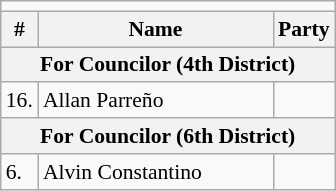<table class=wikitable style="font-size:90%">
<tr>
<td colspan=4 bgcolor=></td>
</tr>
<tr>
<th>#</th>
<th width=150px>Name</th>
<th colspan=2>Party</th>
</tr>
<tr>
<th colspan=5>For Councilor (4th District)</th>
</tr>
<tr>
<td>16.</td>
<td>Allan Parreño</td>
<td></td>
</tr>
<tr>
<th colspan=5>For Councilor (6th District)</th>
</tr>
<tr>
<td>6.</td>
<td>Alvin Constantino</td>
<td></td>
</tr>
</table>
